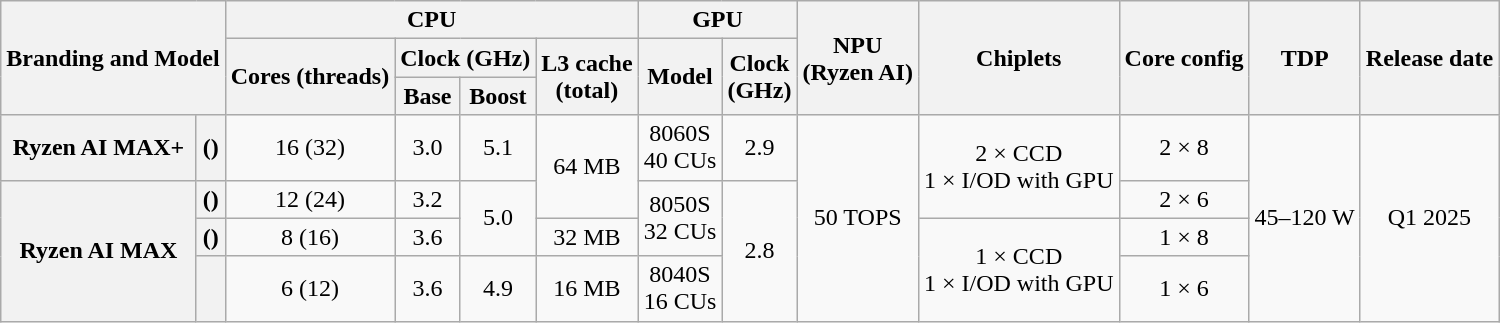<table class="wikitable nowrap" style="text-align:center;">
<tr>
<th colspan="2" rowspan="3">Branding and Model</th>
<th colspan="4">CPU</th>
<th colspan="2">GPU</th>
<th rowspan="3">NPU<br>(Ryzen AI)</th>
<th rowspan="3">Chiplets</th>
<th rowspan="3">Core config</th>
<th rowspan="3">TDP</th>
<th rowspan="3">Release date</th>
</tr>
<tr>
<th rowspan="2">Cores (threads)</th>
<th colspan="2">Clock (GHz)</th>
<th rowspan="2">L3 cache<br>(total)</th>
<th rowspan="2">Model</th>
<th rowspan="2">Clock<br>(GHz)</th>
</tr>
<tr>
<th>Base</th>
<th>Boost</th>
</tr>
<tr>
<th>Ryzen AI MAX+</th>
<th>()<br></th>
<td>16 (32)</td>
<td>3.0</td>
<td>5.1</td>
<td rowspan="2">64 MB</td>
<td>8060S<br>40 CUs</td>
<td>2.9</td>
<td rowspan="4">50 TOPS</td>
<td rowspan="2">2 × CCD<br>1 × I/OD with GPU</td>
<td>2 × 8</td>
<td rowspan="4">45–120 W</td>
<td rowspan="4">Q1 2025 </td>
</tr>
<tr>
<th rowspan="3">Ryzen AI MAX</th>
<th>()<br></th>
<td>12 (24)</td>
<td>3.2</td>
<td rowspan="2">5.0</td>
<td rowspan="2">8050S<br>32 CUs</td>
<td rowspan="3">2.8</td>
<td>2 × 6</td>
</tr>
<tr>
<th>()<br></th>
<td>8 (16)</td>
<td>3.6</td>
<td>32 MB</td>
<td rowspan="2">1 × CCD<br>1 × I/OD with GPU</td>
<td>1 × 8</td>
</tr>
<tr>
<th></th>
<td>6 (12)</td>
<td>3.6</td>
<td>4.9</td>
<td>16 MB</td>
<td>8040S<br>16 CUs</td>
<td>1 × 6</td>
</tr>
</table>
